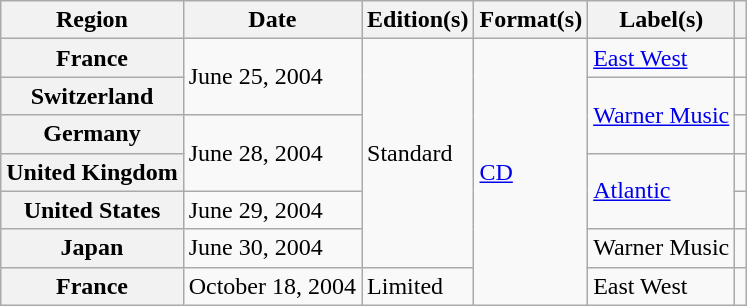<table class="wikitable sortable plainrowheaders">
<tr>
<th scope="col">Region</th>
<th scope="col">Date</th>
<th scope="col">Edition(s)</th>
<th scope="col">Format(s)</th>
<th scope="col">Label(s)</th>
<th scope="col"></th>
</tr>
<tr>
<th scope="row">France</th>
<td rowspan="2">June 25, 2004</td>
<td rowspan="6">Standard</td>
<td rowspan="7"><a href='#'>CD</a></td>
<td><a href='#'>East West</a></td>
<td align="center"></td>
</tr>
<tr>
<th scope="row">Switzerland</th>
<td rowspan="2"><a href='#'>Warner Music</a></td>
<td align="center"></td>
</tr>
<tr>
<th scope="row">Germany</th>
<td rowspan="2">June 28, 2004</td>
<td align="center"></td>
</tr>
<tr>
<th scope="row">United Kingdom</th>
<td rowspan="2"><a href='#'>Atlantic</a></td>
<td align="center"></td>
</tr>
<tr>
<th scope="row">United States</th>
<td>June 29, 2004</td>
<td align="center"></td>
</tr>
<tr>
<th scope="row">Japan</th>
<td>June 30, 2004</td>
<td>Warner Music</td>
<td align="center"></td>
</tr>
<tr>
<th scope="row">France</th>
<td>October 18, 2004</td>
<td>Limited</td>
<td>East West</td>
<td align="center"></td>
</tr>
</table>
